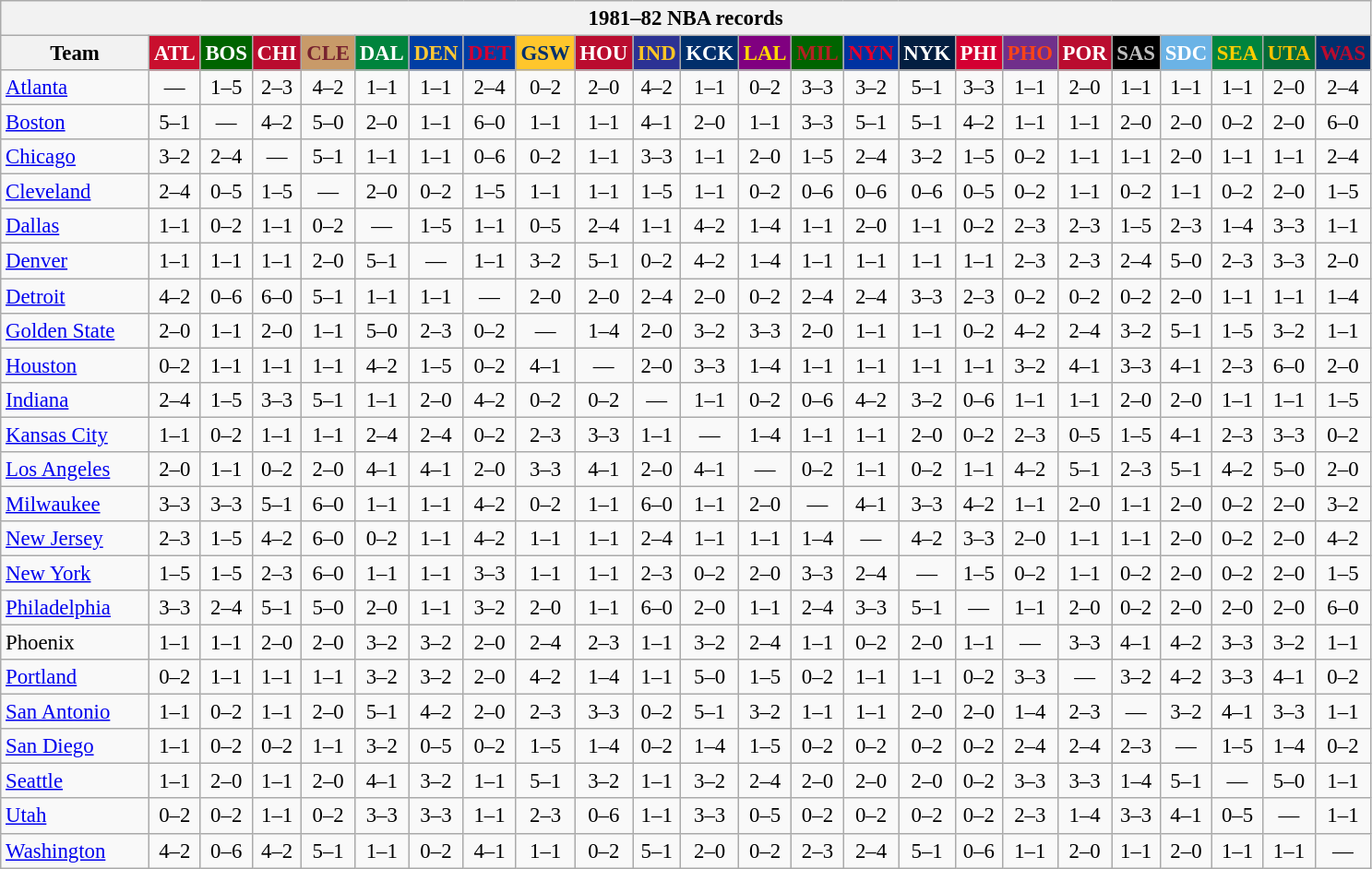<table class="wikitable" style="font-size:95%; text-align:center;">
<tr>
<th colspan=24>1981–82 NBA records</th>
</tr>
<tr>
<th width=100>Team</th>
<th style="background:#C90F2E;color:#FFFFFF;width=35">ATL</th>
<th style="background:#006400;color:#FFFFFF;width=35">BOS</th>
<th style="background:#BA0C2F;color:#FFFFFF;width=35">CHI</th>
<th style="background:#C89A69;color:#77222F;width=35">CLE</th>
<th style="background:#00843D;color:#FFFFFF;width=35">DAL</th>
<th style="background:#003EA4;color:#FDC835;width=35">DEN</th>
<th style="background:#003EA4;color:#D50032;width=35">DET</th>
<th style="background:#FFC62C;color:#012F6B;width=35">GSW</th>
<th style="background:#BA0C2F;color:#FFFFFF;width=35">HOU</th>
<th style="background:#2C3294;color:#FCC624;width=35">IND</th>
<th style="background:#012F6B;color:#FFFFFF;width=35">KCK</th>
<th style="background:#800080;color:#FFD700;width=35">LAL</th>
<th style="background:#006400;color:#B22222;width=35">MIL</th>
<th style="background:#0032A1;color:#E5002B;width=35">NYN</th>
<th style="background:#031E41;color:#FFFFFF;width=35">NYK</th>
<th style="background:#D40032;color:#FFFFFF;width=35">PHI</th>
<th style="background:#702F8B;color:#FA4417;width=35">PHO</th>
<th style="background:#BA0C2F;color:#FFFFFF;width=35">POR</th>
<th style="background:#000000;color:#C0C0C0;width=35">SAS</th>
<th style="background:#6BB3E6;color:#FFFFFF;width=35">SDC</th>
<th style="background:#00843D;color:#FFCD01;width=35">SEA</th>
<th style="background:#046B38;color:#FCC200;width=35">UTA</th>
<th style="background:#012F6D;color:#BA0C2F;width=35">WAS</th>
</tr>
<tr>
<td style="text-align:left;"><a href='#'>Atlanta</a></td>
<td>—</td>
<td>1–5</td>
<td>2–3</td>
<td>4–2</td>
<td>1–1</td>
<td>1–1</td>
<td>2–4</td>
<td>0–2</td>
<td>2–0</td>
<td>4–2</td>
<td>1–1</td>
<td>0–2</td>
<td>3–3</td>
<td>3–2</td>
<td>5–1</td>
<td>3–3</td>
<td>1–1</td>
<td>2–0</td>
<td>1–1</td>
<td>1–1</td>
<td>1–1</td>
<td>2–0</td>
<td>2–4</td>
</tr>
<tr>
<td style="text-align:left;"><a href='#'>Boston</a></td>
<td>5–1</td>
<td>—</td>
<td>4–2</td>
<td>5–0</td>
<td>2–0</td>
<td>1–1</td>
<td>6–0</td>
<td>1–1</td>
<td>1–1</td>
<td>4–1</td>
<td>2–0</td>
<td>1–1</td>
<td>3–3</td>
<td>5–1</td>
<td>5–1</td>
<td>4–2</td>
<td>1–1</td>
<td>1–1</td>
<td>2–0</td>
<td>2–0</td>
<td>0–2</td>
<td>2–0</td>
<td>6–0</td>
</tr>
<tr>
<td style="text-align:left;"><a href='#'>Chicago</a></td>
<td>3–2</td>
<td>2–4</td>
<td>—</td>
<td>5–1</td>
<td>1–1</td>
<td>1–1</td>
<td>0–6</td>
<td>0–2</td>
<td>1–1</td>
<td>3–3</td>
<td>1–1</td>
<td>2–0</td>
<td>1–5</td>
<td>2–4</td>
<td>3–2</td>
<td>1–5</td>
<td>0–2</td>
<td>1–1</td>
<td>1–1</td>
<td>2–0</td>
<td>1–1</td>
<td>1–1</td>
<td>2–4</td>
</tr>
<tr>
<td style="text-align:left;"><a href='#'>Cleveland</a></td>
<td>2–4</td>
<td>0–5</td>
<td>1–5</td>
<td>—</td>
<td>2–0</td>
<td>0–2</td>
<td>1–5</td>
<td>1–1</td>
<td>1–1</td>
<td>1–5</td>
<td>1–1</td>
<td>0–2</td>
<td>0–6</td>
<td>0–6</td>
<td>0–6</td>
<td>0–5</td>
<td>0–2</td>
<td>1–1</td>
<td>0–2</td>
<td>1–1</td>
<td>0–2</td>
<td>2–0</td>
<td>1–5</td>
</tr>
<tr>
<td style="text-align:left;"><a href='#'>Dallas</a></td>
<td>1–1</td>
<td>0–2</td>
<td>1–1</td>
<td>0–2</td>
<td>—</td>
<td>1–5</td>
<td>1–1</td>
<td>0–5</td>
<td>2–4</td>
<td>1–1</td>
<td>4–2</td>
<td>1–4</td>
<td>1–1</td>
<td>2–0</td>
<td>1–1</td>
<td>0–2</td>
<td>2–3</td>
<td>2–3</td>
<td>1–5</td>
<td>2–3</td>
<td>1–4</td>
<td>3–3</td>
<td>1–1</td>
</tr>
<tr>
<td style="text-align:left;"><a href='#'>Denver</a></td>
<td>1–1</td>
<td>1–1</td>
<td>1–1</td>
<td>2–0</td>
<td>5–1</td>
<td>—</td>
<td>1–1</td>
<td>3–2</td>
<td>5–1</td>
<td>0–2</td>
<td>4–2</td>
<td>1–4</td>
<td>1–1</td>
<td>1–1</td>
<td>1–1</td>
<td>1–1</td>
<td>2–3</td>
<td>2–3</td>
<td>2–4</td>
<td>5–0</td>
<td>2–3</td>
<td>3–3</td>
<td>2–0</td>
</tr>
<tr>
<td style="text-align:left;"><a href='#'>Detroit</a></td>
<td>4–2</td>
<td>0–6</td>
<td>6–0</td>
<td>5–1</td>
<td>1–1</td>
<td>1–1</td>
<td>—</td>
<td>2–0</td>
<td>2–0</td>
<td>2–4</td>
<td>2–0</td>
<td>0–2</td>
<td>2–4</td>
<td>2–4</td>
<td>3–3</td>
<td>2–3</td>
<td>0–2</td>
<td>0–2</td>
<td>0–2</td>
<td>2–0</td>
<td>1–1</td>
<td>1–1</td>
<td>1–4</td>
</tr>
<tr>
<td style="text-align:left;"><a href='#'>Golden State</a></td>
<td>2–0</td>
<td>1–1</td>
<td>2–0</td>
<td>1–1</td>
<td>5–0</td>
<td>2–3</td>
<td>0–2</td>
<td>—</td>
<td>1–4</td>
<td>2–0</td>
<td>3–2</td>
<td>3–3</td>
<td>2–0</td>
<td>1–1</td>
<td>1–1</td>
<td>0–2</td>
<td>4–2</td>
<td>2–4</td>
<td>3–2</td>
<td>5–1</td>
<td>1–5</td>
<td>3–2</td>
<td>1–1</td>
</tr>
<tr>
<td style="text-align:left;"><a href='#'>Houston</a></td>
<td>0–2</td>
<td>1–1</td>
<td>1–1</td>
<td>1–1</td>
<td>4–2</td>
<td>1–5</td>
<td>0–2</td>
<td>4–1</td>
<td>—</td>
<td>2–0</td>
<td>3–3</td>
<td>1–4</td>
<td>1–1</td>
<td>1–1</td>
<td>1–1</td>
<td>1–1</td>
<td>3–2</td>
<td>4–1</td>
<td>3–3</td>
<td>4–1</td>
<td>2–3</td>
<td>6–0</td>
<td>2–0</td>
</tr>
<tr>
<td style="text-align:left;"><a href='#'>Indiana</a></td>
<td>2–4</td>
<td>1–5</td>
<td>3–3</td>
<td>5–1</td>
<td>1–1</td>
<td>2–0</td>
<td>4–2</td>
<td>0–2</td>
<td>0–2</td>
<td>—</td>
<td>1–1</td>
<td>0–2</td>
<td>0–6</td>
<td>4–2</td>
<td>3–2</td>
<td>0–6</td>
<td>1–1</td>
<td>1–1</td>
<td>2–0</td>
<td>2–0</td>
<td>1–1</td>
<td>1–1</td>
<td>1–5</td>
</tr>
<tr>
<td style="text-align:left;"><a href='#'>Kansas City</a></td>
<td>1–1</td>
<td>0–2</td>
<td>1–1</td>
<td>1–1</td>
<td>2–4</td>
<td>2–4</td>
<td>0–2</td>
<td>2–3</td>
<td>3–3</td>
<td>1–1</td>
<td>—</td>
<td>1–4</td>
<td>1–1</td>
<td>1–1</td>
<td>2–0</td>
<td>0–2</td>
<td>2–3</td>
<td>0–5</td>
<td>1–5</td>
<td>4–1</td>
<td>2–3</td>
<td>3–3</td>
<td>0–2</td>
</tr>
<tr>
<td style="text-align:left;"><a href='#'>Los Angeles</a></td>
<td>2–0</td>
<td>1–1</td>
<td>0–2</td>
<td>2–0</td>
<td>4–1</td>
<td>4–1</td>
<td>2–0</td>
<td>3–3</td>
<td>4–1</td>
<td>2–0</td>
<td>4–1</td>
<td>—</td>
<td>0–2</td>
<td>1–1</td>
<td>0–2</td>
<td>1–1</td>
<td>4–2</td>
<td>5–1</td>
<td>2–3</td>
<td>5–1</td>
<td>4–2</td>
<td>5–0</td>
<td>2–0</td>
</tr>
<tr>
<td style="text-align:left;"><a href='#'>Milwaukee</a></td>
<td>3–3</td>
<td>3–3</td>
<td>5–1</td>
<td>6–0</td>
<td>1–1</td>
<td>1–1</td>
<td>4–2</td>
<td>0–2</td>
<td>1–1</td>
<td>6–0</td>
<td>1–1</td>
<td>2–0</td>
<td>—</td>
<td>4–1</td>
<td>3–3</td>
<td>4–2</td>
<td>1–1</td>
<td>2–0</td>
<td>1–1</td>
<td>2–0</td>
<td>0–2</td>
<td>2–0</td>
<td>3–2</td>
</tr>
<tr>
<td style="text-align:left;"><a href='#'>New Jersey</a></td>
<td>2–3</td>
<td>1–5</td>
<td>4–2</td>
<td>6–0</td>
<td>0–2</td>
<td>1–1</td>
<td>4–2</td>
<td>1–1</td>
<td>1–1</td>
<td>2–4</td>
<td>1–1</td>
<td>1–1</td>
<td>1–4</td>
<td>—</td>
<td>4–2</td>
<td>3–3</td>
<td>2–0</td>
<td>1–1</td>
<td>1–1</td>
<td>2–0</td>
<td>0–2</td>
<td>2–0</td>
<td>4–2</td>
</tr>
<tr>
<td style="text-align:left;"><a href='#'>New York</a></td>
<td>1–5</td>
<td>1–5</td>
<td>2–3</td>
<td>6–0</td>
<td>1–1</td>
<td>1–1</td>
<td>3–3</td>
<td>1–1</td>
<td>1–1</td>
<td>2–3</td>
<td>0–2</td>
<td>2–0</td>
<td>3–3</td>
<td>2–4</td>
<td>—</td>
<td>1–5</td>
<td>0–2</td>
<td>1–1</td>
<td>0–2</td>
<td>2–0</td>
<td>0–2</td>
<td>2–0</td>
<td>1–5</td>
</tr>
<tr>
<td style="text-align:left;"><a href='#'>Philadelphia</a></td>
<td>3–3</td>
<td>2–4</td>
<td>5–1</td>
<td>5–0</td>
<td>2–0</td>
<td>1–1</td>
<td>3–2</td>
<td>2–0</td>
<td>1–1</td>
<td>6–0</td>
<td>2–0</td>
<td>1–1</td>
<td>2–4</td>
<td>3–3</td>
<td>5–1</td>
<td>—</td>
<td>1–1</td>
<td>2–0</td>
<td>0–2</td>
<td>2–0</td>
<td>2–0</td>
<td>2–0</td>
<td>6–0</td>
</tr>
<tr>
<td style="text-align:left;">Phoenix</td>
<td>1–1</td>
<td>1–1</td>
<td>2–0</td>
<td>2–0</td>
<td>3–2</td>
<td>3–2</td>
<td>2–0</td>
<td>2–4</td>
<td>2–3</td>
<td>1–1</td>
<td>3–2</td>
<td>2–4</td>
<td>1–1</td>
<td>0–2</td>
<td>2–0</td>
<td>1–1</td>
<td>—</td>
<td>3–3</td>
<td>4–1</td>
<td>4–2</td>
<td>3–3</td>
<td>3–2</td>
<td>1–1</td>
</tr>
<tr>
<td style="text-align:left;"><a href='#'>Portland</a></td>
<td>0–2</td>
<td>1–1</td>
<td>1–1</td>
<td>1–1</td>
<td>3–2</td>
<td>3–2</td>
<td>2–0</td>
<td>4–2</td>
<td>1–4</td>
<td>1–1</td>
<td>5–0</td>
<td>1–5</td>
<td>0–2</td>
<td>1–1</td>
<td>1–1</td>
<td>0–2</td>
<td>3–3</td>
<td>—</td>
<td>3–2</td>
<td>4–2</td>
<td>3–3</td>
<td>4–1</td>
<td>0–2</td>
</tr>
<tr>
<td style="text-align:left;"><a href='#'>San Antonio</a></td>
<td>1–1</td>
<td>0–2</td>
<td>1–1</td>
<td>2–0</td>
<td>5–1</td>
<td>4–2</td>
<td>2–0</td>
<td>2–3</td>
<td>3–3</td>
<td>0–2</td>
<td>5–1</td>
<td>3–2</td>
<td>1–1</td>
<td>1–1</td>
<td>2–0</td>
<td>2–0</td>
<td>1–4</td>
<td>2–3</td>
<td>—</td>
<td>3–2</td>
<td>4–1</td>
<td>3–3</td>
<td>1–1</td>
</tr>
<tr>
<td style="text-align:left;"><a href='#'>San Diego</a></td>
<td>1–1</td>
<td>0–2</td>
<td>0–2</td>
<td>1–1</td>
<td>3–2</td>
<td>0–5</td>
<td>0–2</td>
<td>1–5</td>
<td>1–4</td>
<td>0–2</td>
<td>1–4</td>
<td>1–5</td>
<td>0–2</td>
<td>0–2</td>
<td>0–2</td>
<td>0–2</td>
<td>2–4</td>
<td>2–4</td>
<td>2–3</td>
<td>—</td>
<td>1–5</td>
<td>1–4</td>
<td>0–2</td>
</tr>
<tr>
<td style="text-align:left;"><a href='#'>Seattle</a></td>
<td>1–1</td>
<td>2–0</td>
<td>1–1</td>
<td>2–0</td>
<td>4–1</td>
<td>3–2</td>
<td>1–1</td>
<td>5–1</td>
<td>3–2</td>
<td>1–1</td>
<td>3–2</td>
<td>2–4</td>
<td>2–0</td>
<td>2–0</td>
<td>2–0</td>
<td>0–2</td>
<td>3–3</td>
<td>3–3</td>
<td>1–4</td>
<td>5–1</td>
<td>—</td>
<td>5–0</td>
<td>1–1</td>
</tr>
<tr>
<td style="text-align:left;"><a href='#'>Utah</a></td>
<td>0–2</td>
<td>0–2</td>
<td>1–1</td>
<td>0–2</td>
<td>3–3</td>
<td>3–3</td>
<td>1–1</td>
<td>2–3</td>
<td>0–6</td>
<td>1–1</td>
<td>3–3</td>
<td>0–5</td>
<td>0–2</td>
<td>0–2</td>
<td>0–2</td>
<td>0–2</td>
<td>2–3</td>
<td>1–4</td>
<td>3–3</td>
<td>4–1</td>
<td>0–5</td>
<td>—</td>
<td>1–1</td>
</tr>
<tr>
<td style="text-align:left;"><a href='#'>Washington</a></td>
<td>4–2</td>
<td>0–6</td>
<td>4–2</td>
<td>5–1</td>
<td>1–1</td>
<td>0–2</td>
<td>4–1</td>
<td>1–1</td>
<td>0–2</td>
<td>5–1</td>
<td>2–0</td>
<td>0–2</td>
<td>2–3</td>
<td>2–4</td>
<td>5–1</td>
<td>0–6</td>
<td>1–1</td>
<td>2–0</td>
<td>1–1</td>
<td>2–0</td>
<td>1–1</td>
<td>1–1</td>
<td>—</td>
</tr>
</table>
